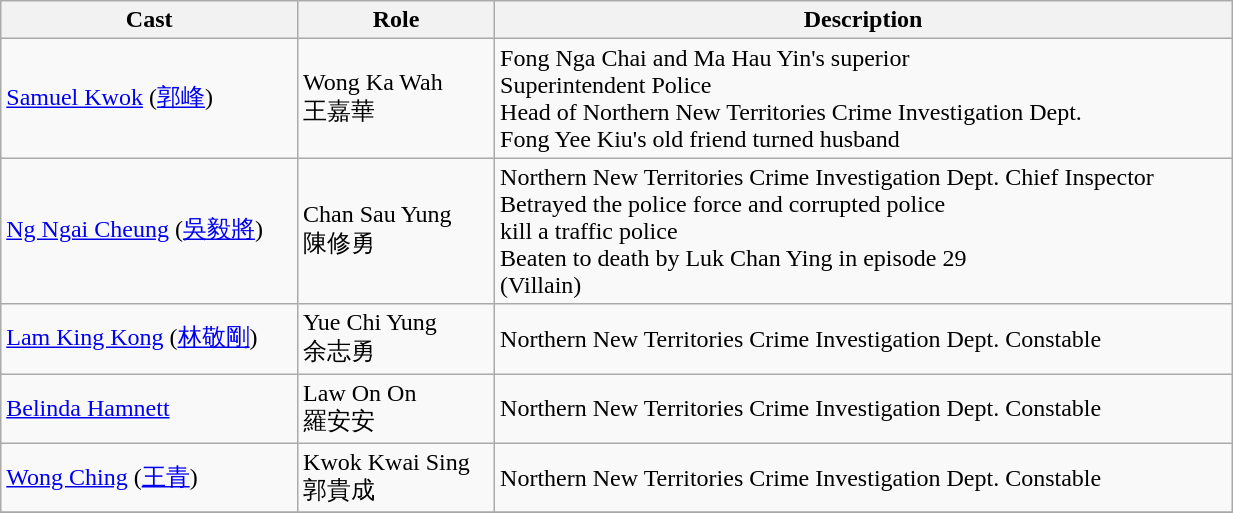<table class="wikitable" width="65%">
<tr>
<th>Cast</th>
<th>Role</th>
<th>Description</th>
</tr>
<tr>
<td><a href='#'>Samuel Kwok</a> (<a href='#'>郭峰</a>)</td>
<td>Wong Ka Wah<br>王嘉華</td>
<td>Fong Nga Chai and Ma Hau Yin's superior<br>Superintendent Police<br>Head of Northern New Territories Crime Investigation Dept.<br>Fong Yee Kiu's old friend turned husband</td>
</tr>
<tr>
<td><a href='#'>Ng Ngai Cheung</a> (<a href='#'>吳毅將</a>)</td>
<td>Chan Sau Yung<br>陳修勇</td>
<td>Northern New Territories Crime Investigation Dept. Chief Inspector<br>Betrayed the police force and corrupted police<br>kill a traffic police<br>Beaten to death by Luk Chan Ying in episode 29<br>(Villain)</td>
</tr>
<tr>
<td><a href='#'>Lam King Kong</a> (<a href='#'>林敬剛</a>)</td>
<td>Yue Chi Yung<br>余志勇</td>
<td>Northern New Territories Crime Investigation Dept. Constable</td>
</tr>
<tr>
<td><a href='#'>Belinda Hamnett</a></td>
<td>Law On On<br>羅安安</td>
<td>Northern New Territories Crime Investigation Dept. Constable</td>
</tr>
<tr>
<td><a href='#'>Wong Ching</a> (<a href='#'>王青</a>)</td>
<td>Kwok Kwai Sing<br>郭貴成</td>
<td>Northern New Territories Crime Investigation Dept. Constable</td>
</tr>
<tr>
</tr>
</table>
